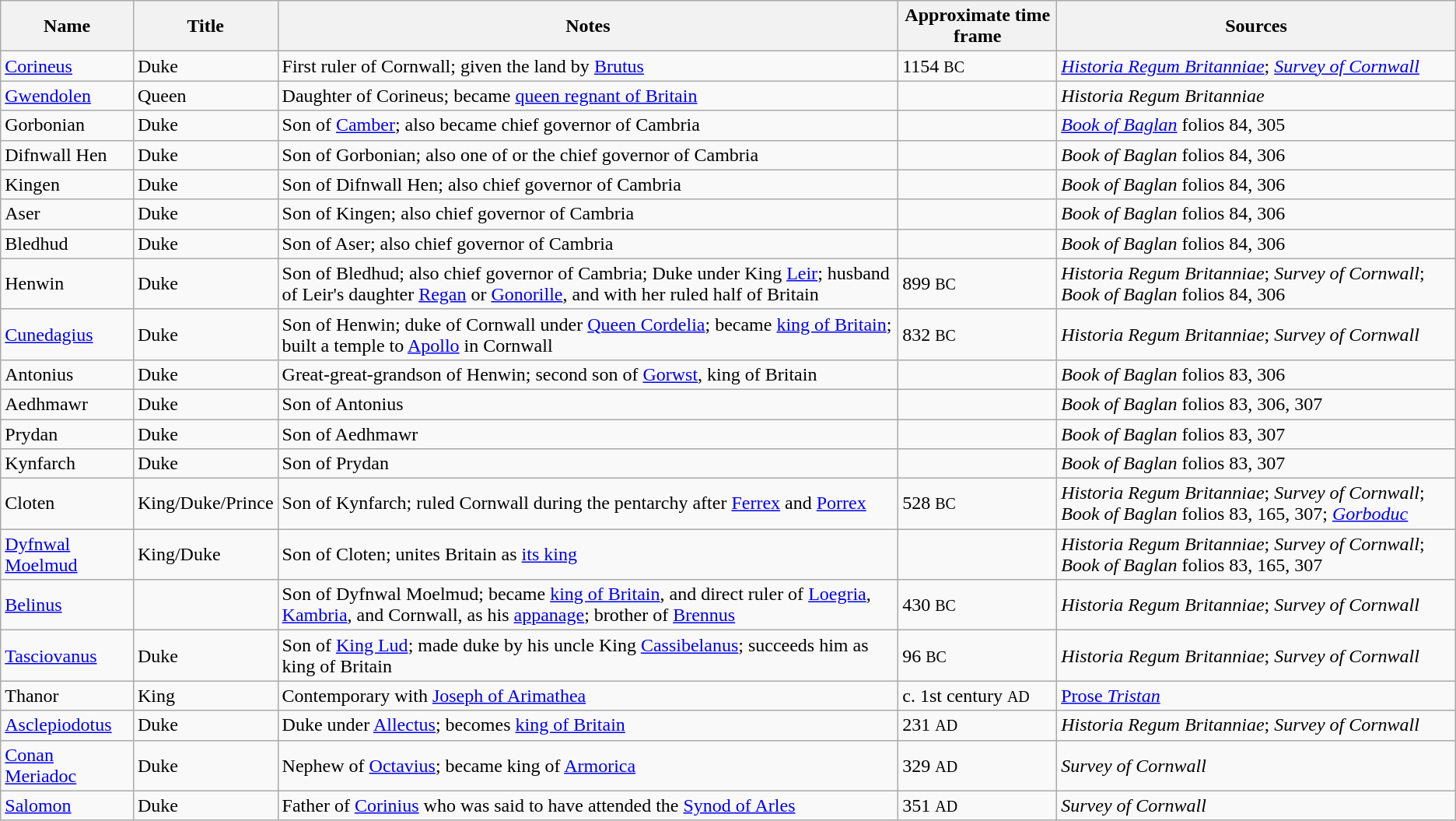<table class="wikitable">
<tr>
<th>Name</th>
<th>Title</th>
<th>Notes</th>
<th>Approximate time frame</th>
<th>Sources</th>
</tr>
<tr>
<td><a href='#'>Corineus</a></td>
<td>Duke</td>
<td>First ruler of Cornwall; given the land by <a href='#'>Brutus</a></td>
<td>1154 <small>BC</small></td>
<td><em><a href='#'>Historia Regum Britanniae</a></em>; <em><a href='#'>Survey of Cornwall</a></em></td>
</tr>
<tr>
<td><a href='#'>Gwendolen</a></td>
<td>Queen</td>
<td>Daughter of Corineus; became <a href='#'>queen regnant of Britain</a></td>
<td></td>
<td><em>Historia Regum Britanniae</em></td>
</tr>
<tr>
<td>Gorbonian</td>
<td>Duke</td>
<td>Son of <a href='#'>Camber</a>; also became chief governor of Cambria</td>
<td></td>
<td><em><a href='#'>Book of Baglan</a></em> folios 84, 305</td>
</tr>
<tr>
<td>Difnwall Hen</td>
<td>Duke</td>
<td>Son of Gorbonian; also one of or the chief governor of Cambria</td>
<td></td>
<td><em>Book of Baglan</em> folios 84, 306</td>
</tr>
<tr>
<td>Kingen</td>
<td>Duke</td>
<td>Son of Difnwall Hen; also chief governor of Cambria</td>
<td></td>
<td><em>Book of Baglan</em> folios 84, 306</td>
</tr>
<tr>
<td>Aser</td>
<td>Duke</td>
<td>Son of Kingen; also chief governor of Cambria</td>
<td></td>
<td><em>Book of Baglan</em> folios 84, 306</td>
</tr>
<tr>
<td>Bledhud</td>
<td>Duke</td>
<td>Son of Aser; also chief governor of Cambria</td>
<td></td>
<td><em>Book of Baglan</em> folios 84, 306</td>
</tr>
<tr>
<td>Henwin</td>
<td>Duke</td>
<td>Son of Bledhud; also chief governor of Cambria; Duke under King <a href='#'>Leir</a>; husband of Leir's daughter <a href='#'>Regan</a> or <a href='#'>Gonorille</a>, and with her ruled half of Britain</td>
<td>899 <small>BC</small></td>
<td><em>Historia Regum Britanniae</em>; <em>Survey of Cornwall</em>; <em>Book of Baglan</em> folios 84, 306</td>
</tr>
<tr>
<td><a href='#'>Cunedagius</a></td>
<td>Duke</td>
<td>Son of Henwin; duke of Cornwall under <a href='#'>Queen Cordelia</a>; became <a href='#'>king of Britain</a>; built a temple to <a href='#'>Apollo</a> in Cornwall</td>
<td>832 <small>BC</small></td>
<td><em>Historia Regum Britanniae</em>; <em>Survey of Cornwall</em></td>
</tr>
<tr>
<td>Antonius</td>
<td>Duke</td>
<td>Great-great-grandson of Henwin; second son of <a href='#'>Gorwst</a>, king of Britain</td>
<td></td>
<td><em>Book of Baglan</em> folios 83, 306</td>
</tr>
<tr>
<td>Aedhmawr</td>
<td>Duke</td>
<td>Son of Antonius</td>
<td></td>
<td><em>Book of Baglan</em> folios 83, 306, 307</td>
</tr>
<tr>
<td>Prydan</td>
<td>Duke</td>
<td>Son of Aedhmawr</td>
<td></td>
<td><em>Book of Baglan</em> folios 83, 307</td>
</tr>
<tr>
<td>Kynfarch</td>
<td>Duke</td>
<td>Son of Prydan</td>
<td></td>
<td><em>Book of Baglan</em> folios 83, 307</td>
</tr>
<tr>
<td>Cloten</td>
<td>King/Duke/Prince</td>
<td>Son of Kynfarch; ruled Cornwall during the pentarchy after <a href='#'>Ferrex</a> and <a href='#'>Porrex</a></td>
<td>528 <small>BC</small></td>
<td><em>Historia Regum Britanniae</em>; <em>Survey of Cornwall</em>; <em>Book of Baglan</em> folios 83, 165, 307; <em><a href='#'>Gorboduc</a></em></td>
</tr>
<tr>
<td><a href='#'>Dyfnwal Moelmud</a></td>
<td>King/Duke</td>
<td>Son of Cloten; unites Britain as <a href='#'>its king</a></td>
<td></td>
<td><em>Historia Regum Britanniae</em>; <em>Survey of Cornwall</em>; <em>Book of Baglan</em> folios 83, 165, 307</td>
</tr>
<tr>
<td><a href='#'>Belinus</a></td>
<td></td>
<td>Son of Dyfnwal Moelmud; became <a href='#'>king of Britain</a>, and direct ruler of <a href='#'>Loegria</a>, <a href='#'>Kambria</a>, and Cornwall, as his <a href='#'>appanage</a>; brother of <a href='#'>Brennus</a></td>
<td>430 <small>BC</small></td>
<td><em>Historia Regum Britanniae</em>; <em>Survey of Cornwall</em></td>
</tr>
<tr>
<td><a href='#'>Tasciovanus</a></td>
<td>Duke</td>
<td>Son of <a href='#'>King Lud</a>; made duke by his uncle King <a href='#'>Cassibelanus</a>; succeeds him as king of Britain</td>
<td>96 <small>BC</small></td>
<td><em>Historia Regum Britanniae</em>; <em>Survey of Cornwall</em></td>
</tr>
<tr>
<td>Thanor</td>
<td>King</td>
<td>Contemporary with <a href='#'>Joseph of Arimathea</a></td>
<td>c. 1st century <small>AD</small></td>
<td><a href='#'>Prose <em>Tristan</em></a></td>
</tr>
<tr>
<td><a href='#'>Asclepiodotus</a></td>
<td>Duke</td>
<td>Duke under <a href='#'>Allectus</a>; becomes <a href='#'>king of Britain</a></td>
<td>231 <small>AD</small></td>
<td><em>Historia Regum Britanniae</em>; <em>Survey of Cornwall</em></td>
</tr>
<tr>
<td><a href='#'>Conan Meriadoc</a></td>
<td>Duke</td>
<td>Nephew of <a href='#'>Octavius</a>; became king of <a href='#'>Armorica</a></td>
<td>329 <small>AD</small></td>
<td><em>Survey of Cornwall</em></td>
</tr>
<tr>
<td><a href='#'>Salomon</a></td>
<td>Duke</td>
<td>Father of <a href='#'>Corinius</a> who was said to have attended the <a href='#'>Synod of Arles</a></td>
<td>351 <small>AD</small></td>
<td><em>Survey of Cornwall</em></td>
</tr>
</table>
